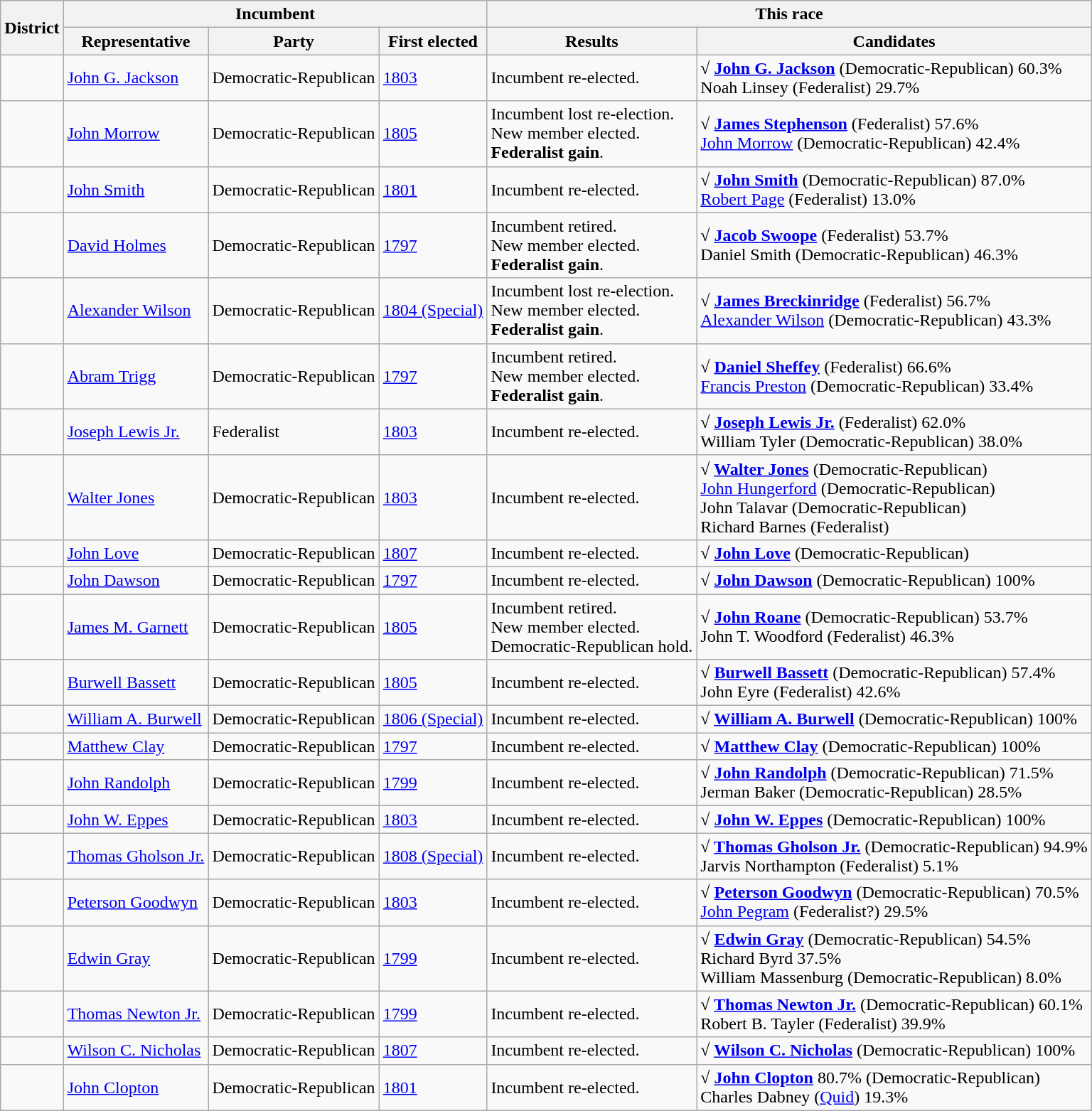<table class=wikitable>
<tr>
<th rowspan=2>District</th>
<th colspan=3>Incumbent</th>
<th colspan=2>This race</th>
</tr>
<tr>
<th>Representative</th>
<th>Party</th>
<th>First elected</th>
<th>Results</th>
<th>Candidates</th>
</tr>
<tr>
<td></td>
<td><a href='#'>John G. Jackson</a></td>
<td>Democratic-Republican</td>
<td><a href='#'>1803</a></td>
<td>Incumbent re-elected.</td>
<td nowrap><strong>√ <a href='#'>John G. Jackson</a></strong> (Democratic-Republican) 60.3%<br>Noah Linsey (Federalist) 29.7%</td>
</tr>
<tr>
<td></td>
<td><a href='#'>John Morrow</a></td>
<td>Democratic-Republican</td>
<td><a href='#'>1805</a></td>
<td>Incumbent lost re-election.<br>New member elected.<br><strong>Federalist gain</strong>.</td>
<td nowrap><strong>√ <a href='#'>James Stephenson</a></strong> (Federalist) 57.6%<br><a href='#'>John Morrow</a> (Democratic-Republican) 42.4%</td>
</tr>
<tr>
<td></td>
<td><a href='#'>John Smith</a></td>
<td>Democratic-Republican</td>
<td><a href='#'>1801</a></td>
<td>Incumbent re-elected.</td>
<td nowrap><strong>√ <a href='#'>John Smith</a></strong> (Democratic-Republican) 87.0%<br><a href='#'>Robert Page</a> (Federalist) 13.0%</td>
</tr>
<tr>
<td></td>
<td><a href='#'>David Holmes</a></td>
<td>Democratic-Republican</td>
<td><a href='#'>1797</a></td>
<td>Incumbent retired.<br>New member elected.<br><strong>Federalist gain</strong>.</td>
<td nowrap><strong>√ <a href='#'>Jacob Swoope</a></strong> (Federalist) 53.7%<br>Daniel Smith (Democratic-Republican) 46.3%</td>
</tr>
<tr>
<td></td>
<td><a href='#'>Alexander Wilson</a></td>
<td>Democratic-Republican</td>
<td><a href='#'>1804 (Special)</a></td>
<td>Incumbent lost re-election.<br>New member elected.<br><strong>Federalist gain</strong>.</td>
<td nowrap><strong>√ <a href='#'>James Breckinridge</a></strong> (Federalist) 56.7%<br><a href='#'>Alexander Wilson</a> (Democratic-Republican) 43.3%</td>
</tr>
<tr>
<td></td>
<td><a href='#'>Abram Trigg</a></td>
<td>Democratic-Republican</td>
<td><a href='#'>1797</a></td>
<td>Incumbent retired.<br>New member elected.<br><strong>Federalist gain</strong>.</td>
<td nowrap><strong>√ <a href='#'>Daniel Sheffey</a></strong> (Federalist) 66.6%<br><a href='#'>Francis Preston</a> (Democratic-Republican) 33.4%</td>
</tr>
<tr>
<td></td>
<td><a href='#'>Joseph Lewis Jr.</a></td>
<td>Federalist</td>
<td><a href='#'>1803</a></td>
<td>Incumbent re-elected.</td>
<td nowrap><strong>√ <a href='#'>Joseph Lewis Jr.</a></strong> (Federalist) 62.0%<br>William Tyler (Democratic-Republican) 38.0%</td>
</tr>
<tr>
<td></td>
<td><a href='#'>Walter Jones</a></td>
<td>Democratic-Republican</td>
<td><a href='#'>1803</a></td>
<td>Incumbent re-elected.</td>
<td nowrap><strong>√ <a href='#'>Walter Jones</a></strong> (Democratic-Republican)<br><a href='#'>John Hungerford</a> (Democratic-Republican)<br>John Talavar (Democratic-Republican)<br>Richard Barnes (Federalist)</td>
</tr>
<tr>
<td></td>
<td><a href='#'>John Love</a></td>
<td>Democratic-Republican</td>
<td><a href='#'>1807</a></td>
<td>Incumbent re-elected.</td>
<td nowrap><strong>√ <a href='#'>John Love</a></strong> (Democratic-Republican)</td>
</tr>
<tr>
<td></td>
<td><a href='#'>John Dawson</a></td>
<td>Democratic-Republican</td>
<td><a href='#'>1797</a></td>
<td>Incumbent re-elected.</td>
<td nowrap><strong>√ <a href='#'>John Dawson</a></strong> (Democratic-Republican) 100%</td>
</tr>
<tr>
<td></td>
<td><a href='#'>James M. Garnett</a></td>
<td>Democratic-Republican</td>
<td><a href='#'>1805</a></td>
<td>Incumbent retired.<br>New member elected.<br>Democratic-Republican hold.</td>
<td nowrap><strong>√ <a href='#'>John Roane</a></strong> (Democratic-Republican) 53.7%<br>John T. Woodford (Federalist) 46.3%</td>
</tr>
<tr>
<td></td>
<td><a href='#'>Burwell Bassett</a></td>
<td>Democratic-Republican</td>
<td><a href='#'>1805</a></td>
<td>Incumbent re-elected.</td>
<td nowrap><strong>√ <a href='#'>Burwell Bassett</a></strong> (Democratic-Republican) 57.4%<br>John Eyre (Federalist) 42.6%</td>
</tr>
<tr>
<td></td>
<td><a href='#'>William A. Burwell</a></td>
<td>Democratic-Republican</td>
<td><a href='#'>1806 (Special)</a></td>
<td>Incumbent re-elected.</td>
<td nowrap><strong>√ <a href='#'>William A. Burwell</a></strong> (Democratic-Republican) 100%</td>
</tr>
<tr>
<td></td>
<td><a href='#'>Matthew Clay</a></td>
<td>Democratic-Republican</td>
<td><a href='#'>1797</a></td>
<td>Incumbent re-elected.</td>
<td nowrap><strong>√ <a href='#'>Matthew Clay</a></strong> (Democratic-Republican) 100%</td>
</tr>
<tr>
<td></td>
<td><a href='#'>John Randolph</a></td>
<td>Democratic-Republican</td>
<td><a href='#'>1799</a></td>
<td>Incumbent re-elected.</td>
<td nowrap><strong>√ <a href='#'>John Randolph</a></strong> (Democratic-Republican) 71.5%<br>Jerman Baker (Democratic-Republican) 28.5%</td>
</tr>
<tr>
<td></td>
<td><a href='#'>John W. Eppes</a></td>
<td>Democratic-Republican</td>
<td><a href='#'>1803</a></td>
<td>Incumbent re-elected.</td>
<td nowrap><strong>√ <a href='#'>John W. Eppes</a></strong> (Democratic-Republican) 100%</td>
</tr>
<tr>
<td></td>
<td><a href='#'>Thomas Gholson Jr.</a></td>
<td>Democratic-Republican</td>
<td><a href='#'>1808 (Special)</a></td>
<td>Incumbent re-elected.</td>
<td nowrap><strong>√ <a href='#'>Thomas Gholson Jr.</a></strong> (Democratic-Republican) 94.9%<br>Jarvis Northampton (Federalist) 5.1%</td>
</tr>
<tr>
<td></td>
<td><a href='#'>Peterson Goodwyn</a></td>
<td>Democratic-Republican</td>
<td><a href='#'>1803</a></td>
<td>Incumbent re-elected.</td>
<td nowrap><strong>√ <a href='#'>Peterson Goodwyn</a></strong> (Democratic-Republican) 70.5%<br><a href='#'>John Pegram</a> (Federalist?) 29.5%</td>
</tr>
<tr>
<td></td>
<td><a href='#'>Edwin Gray</a></td>
<td>Democratic-Republican</td>
<td><a href='#'>1799</a></td>
<td>Incumbent re-elected.</td>
<td nowrap><strong>√ <a href='#'>Edwin Gray</a></strong> (Democratic-Republican) 54.5%<br>Richard Byrd 37.5%<br>William Massenburg (Democratic-Republican) 8.0%</td>
</tr>
<tr>
<td></td>
<td><a href='#'>Thomas Newton Jr.</a></td>
<td>Democratic-Republican</td>
<td><a href='#'>1799</a></td>
<td>Incumbent re-elected.</td>
<td nowrap><strong>√ <a href='#'>Thomas Newton Jr.</a></strong> (Democratic-Republican) 60.1%<br>Robert B. Tayler (Federalist) 39.9%</td>
</tr>
<tr>
<td></td>
<td><a href='#'>Wilson C. Nicholas</a></td>
<td>Democratic-Republican</td>
<td><a href='#'>1807</a></td>
<td>Incumbent re-elected.</td>
<td nowrap><strong>√ <a href='#'>Wilson C. Nicholas</a></strong> (Democratic-Republican) 100%</td>
</tr>
<tr>
<td></td>
<td><a href='#'>John Clopton</a></td>
<td>Democratic-Republican</td>
<td><a href='#'>1801</a></td>
<td>Incumbent re-elected.</td>
<td nowrap><strong>√ <a href='#'>John Clopton</a></strong> 80.7% (Democratic-Republican)<br>Charles Dabney (<a href='#'>Quid</a>) 19.3%</td>
</tr>
</table>
